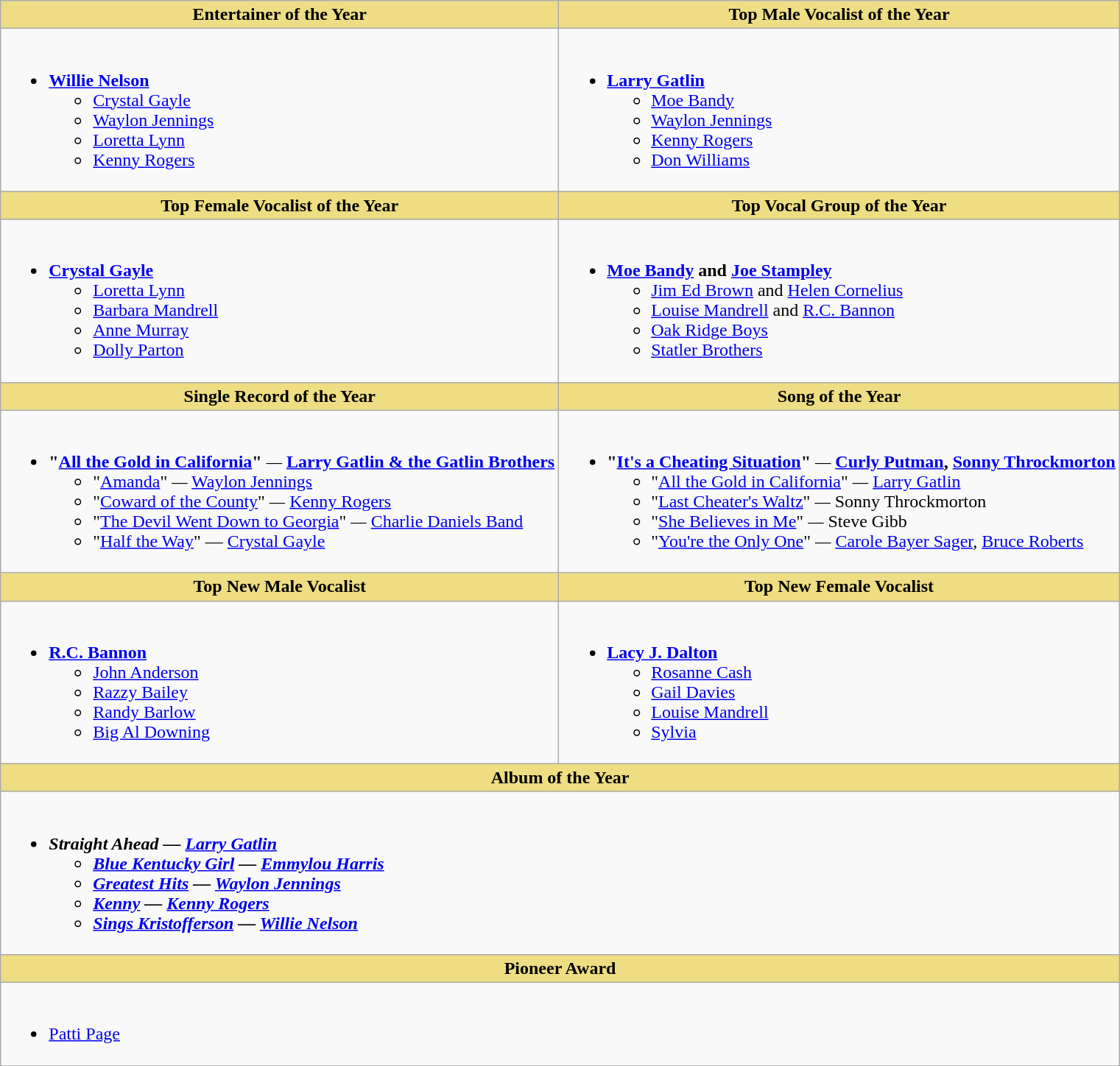<table class="wikitable">
<tr>
<th style="background:#EEDD85; width=50%">Entertainer of the Year</th>
<th style="background:#EEDD85; width=50%">Top Male Vocalist of the Year</th>
</tr>
<tr>
<td style="vertical-align:top"><br><ul><li><strong><a href='#'>Willie Nelson</a></strong><ul><li><a href='#'>Crystal Gayle</a></li><li><a href='#'>Waylon Jennings</a></li><li><a href='#'>Loretta Lynn</a></li><li><a href='#'>Kenny Rogers</a></li></ul></li></ul></td>
<td style="vertical-align:top"><br><ul><li><strong><a href='#'>Larry Gatlin</a></strong><ul><li><a href='#'>Moe Bandy</a></li><li><a href='#'>Waylon Jennings</a></li><li><a href='#'>Kenny Rogers</a></li><li><a href='#'>Don Williams</a></li></ul></li></ul></td>
</tr>
<tr>
<th style="background:#EEDD82; width=50%">Top Female Vocalist of the Year</th>
<th style="background:#EEDD82; width=50%">Top Vocal Group of the Year</th>
</tr>
<tr>
<td style="vertical-align:top"><br><ul><li><strong><a href='#'>Crystal Gayle</a></strong><ul><li><a href='#'>Loretta Lynn</a></li><li><a href='#'>Barbara Mandrell</a></li><li><a href='#'>Anne Murray</a></li><li><a href='#'>Dolly Parton</a></li></ul></li></ul></td>
<td style="vertical-align:top"><br><ul><li><strong><a href='#'>Moe Bandy</a></strong> <strong>and</strong> <strong><a href='#'>Joe Stampley</a></strong><ul><li><a href='#'>Jim Ed Brown</a> and <a href='#'>Helen Cornelius</a></li><li><a href='#'>Louise Mandrell</a> and <a href='#'>R.C. Bannon</a></li><li><a href='#'>Oak Ridge Boys</a></li><li><a href='#'>Statler Brothers</a></li></ul></li></ul></td>
</tr>
<tr>
<th style="background:#EEDD82; width=50%">Single Record of the Year</th>
<th style="background:#EEDD82; width=50%">Song of the Year</th>
</tr>
<tr>
<td style="vertical-align:top"><br><ul><li><strong>"<a href='#'>All the Gold in California</a>"</strong> <em>—</em> <strong><a href='#'>Larry Gatlin & the Gatlin Brothers</a></strong><ul><li>"<a href='#'>Amanda</a>" <em>—</em> <a href='#'>Waylon Jennings</a></li><li>"<a href='#'>Coward of the County</a>" <em>—</em> <a href='#'>Kenny Rogers</a></li><li>"<a href='#'>The Devil Went Down to Georgia</a>" <em>—</em> <a href='#'>Charlie Daniels Band</a></li><li>"<a href='#'>Half the Way</a>" — <a href='#'>Crystal Gayle</a></li></ul></li></ul></td>
<td style="vertical-align:top"><br><ul><li><strong>"<a href='#'>It's a Cheating Situation</a>"</strong> <em>—</em> <strong><a href='#'>Curly Putman</a>, <a href='#'>Sonny Throckmorton</a></strong><ul><li>"<a href='#'>All the Gold in California</a>" <em>—</em> <a href='#'>Larry Gatlin</a></li><li>"<a href='#'>Last Cheater's Waltz</a>" <em>—</em> Sonny Throckmorton</li><li>"<a href='#'>She Believes in Me</a>" <em>—</em> Steve Gibb</li><li>"<a href='#'>You're the Only One</a>" <em>—</em> <a href='#'>Carole Bayer Sager</a>, <a href='#'>Bruce Roberts</a></li></ul></li></ul></td>
</tr>
<tr>
<th style="background:#EEDD82; width=50%">Top New Male Vocalist</th>
<th style="background:#EEDD82; width=50%">Top New Female Vocalist</th>
</tr>
<tr>
<td style="vertical-align:top"><br><ul><li><strong><a href='#'>R.C. Bannon</a></strong><ul><li><a href='#'>John Anderson</a></li><li><a href='#'>Razzy Bailey</a></li><li><a href='#'>Randy Barlow</a></li><li><a href='#'>Big Al Downing</a></li></ul></li></ul></td>
<td style="vertical-align:top"><br><ul><li><strong><a href='#'>Lacy J. Dalton</a></strong><ul><li><a href='#'>Rosanne Cash</a></li><li><a href='#'>Gail Davies</a></li><li><a href='#'>Louise Mandrell</a></li><li><a href='#'>Sylvia</a></li></ul></li></ul></td>
</tr>
<tr>
<th colspan="2" style="background:#EEDD82; width=50%">Album of the Year</th>
</tr>
<tr>
<td colspan="2"><br><ul><li><strong><em>Straight Ahead<em> </em>—<em> <a href='#'>Larry Gatlin</a><strong><ul><li></em><a href='#'>Blue Kentucky Girl</a><em> </em>—<em> <a href='#'>Emmylou Harris</a></li><li></em><a href='#'>Greatest Hits</a><em> </em>—<em> <a href='#'>Waylon Jennings</a></li><li></em><a href='#'>Kenny</a><em> </em>—<em> <a href='#'>Kenny Rogers</a></li><li></em><a href='#'>Sings Kristofferson</a><em> </em>—<em> <a href='#'>Willie Nelson</a></li></ul></li></ul></td>
</tr>
<tr>
<th colspan="2" style="background:#EEDD82; width=50%">Pioneer Award</th>
</tr>
<tr>
<td colspan="2"><br><ul><li></strong><a href='#'>Patti Page</a><strong></li></ul></td>
</tr>
<tr>
</tr>
</table>
